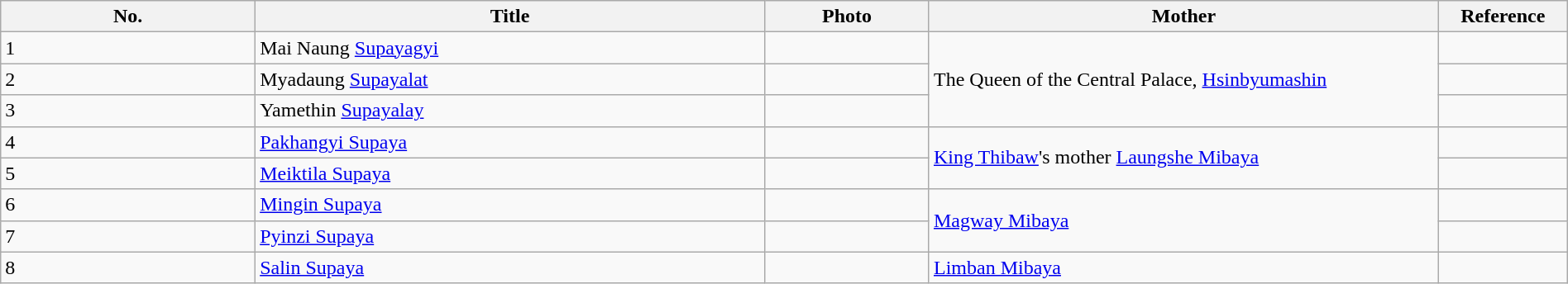<table width=100% class="wikitable">
<tr>
<th width=5%>No.</th>
<th width=10%>Title</th>
<th width=3%>Photo</th>
<th width=10%>Mother</th>
<th width=1%>Reference</th>
</tr>
<tr>
<td>1</td>
<td>Mai Naung <a href='#'>Supayagyi</a></td>
<td></td>
<td rowspan="3">The Queen of the Central Palace, <a href='#'>Hsinbyumashin</a></td>
<td></td>
</tr>
<tr>
<td>2</td>
<td>Myadaung <a href='#'>Supayalat</a></td>
<td></td>
<td></td>
</tr>
<tr>
<td>3</td>
<td>Yamethin <a href='#'>Supayalay</a></td>
<td></td>
<td></td>
</tr>
<tr>
<td>4</td>
<td><a href='#'>Pakhangyi Supaya</a></td>
<td></td>
<td rowspan="2"><a href='#'>King Thibaw</a>'s mother <a href='#'>Laungshe Mibaya</a></td>
<td></td>
</tr>
<tr>
<td>5</td>
<td><a href='#'>Meiktila Supaya</a></td>
<td></td>
<td></td>
</tr>
<tr>
<td>6</td>
<td><a href='#'>Mingin Supaya</a></td>
<td></td>
<td rowspan="2"><a href='#'>Magway Mibaya</a></td>
<td></td>
</tr>
<tr>
<td>7</td>
<td><a href='#'>Pyinzi Supaya</a></td>
<td></td>
<td></td>
</tr>
<tr>
<td>8</td>
<td><a href='#'>Salin Supaya</a></td>
<td></td>
<td><a href='#'>Limban Mibaya</a></td>
<td></td>
</tr>
</table>
